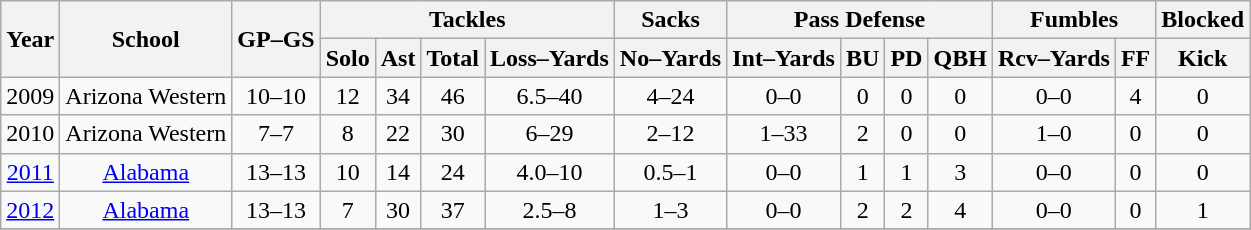<table class=wikitable style="text-align:center;">
<tr>
<th rowspan=2>Year</th>
<th rowspan=2>School</th>
<th rowspan=2>GP–GS</th>
<th colspan=4>Tackles</th>
<th>Sacks</th>
<th colspan=4>Pass Defense</th>
<th colspan=2>Fumbles</th>
<th>Blocked</th>
</tr>
<tr>
<th>Solo</th>
<th>Ast</th>
<th>Total</th>
<th>Loss–Yards</th>
<th>No–Yards</th>
<th>Int–Yards</th>
<th>BU</th>
<th>PD</th>
<th>QBH</th>
<th>Rcv–Yards</th>
<th>FF</th>
<th>Kick</th>
</tr>
<tr>
<td>2009</td>
<td>Arizona Western</td>
<td>10–10</td>
<td>12</td>
<td>34</td>
<td>46</td>
<td>6.5–40</td>
<td>4–24</td>
<td>0–0</td>
<td>0</td>
<td>0</td>
<td>0</td>
<td>0–0</td>
<td>4</td>
<td>0</td>
</tr>
<tr>
<td>2010</td>
<td>Arizona Western</td>
<td>7–7</td>
<td>8</td>
<td>22</td>
<td>30</td>
<td>6–29</td>
<td>2–12</td>
<td>1–33</td>
<td>2</td>
<td>0</td>
<td>0</td>
<td>1–0</td>
<td>0</td>
<td>0</td>
</tr>
<tr>
<td><a href='#'>2011</a></td>
<td><a href='#'>Alabama</a></td>
<td>13–13</td>
<td>10</td>
<td>14</td>
<td>24</td>
<td>4.0–10</td>
<td>0.5–1</td>
<td>0–0</td>
<td>1</td>
<td>1</td>
<td>3</td>
<td>0–0</td>
<td>0</td>
<td>0</td>
</tr>
<tr>
<td><a href='#'>2012</a></td>
<td><a href='#'>Alabama</a></td>
<td>13–13</td>
<td>7</td>
<td>30</td>
<td>37</td>
<td>2.5–8</td>
<td>1–3</td>
<td>0–0</td>
<td>2</td>
<td>2</td>
<td>4</td>
<td>0–0</td>
<td>0</td>
<td>1</td>
</tr>
<tr>
</tr>
</table>
